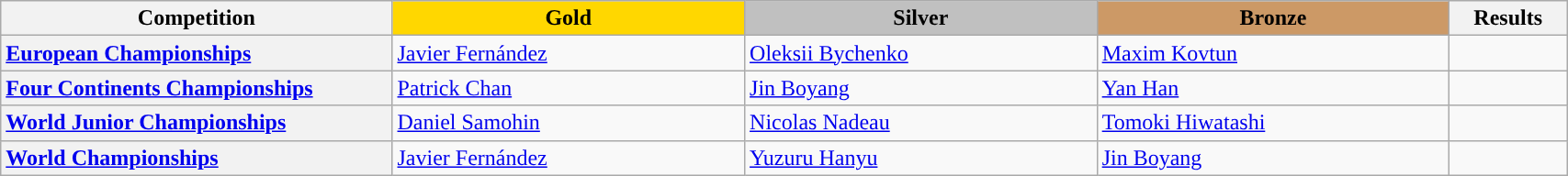<table class="wikitable unsortable" style="text-align:left; width:90%">
<tr>
<th scope="col" style="text-align:center; width:25%;">Competition</th>
<td scope="col" style="text-align:center; width:22.5%; background:gold"><strong>Gold</strong></td>
<td scope="col" style="text-align:center; width:22.5%; background:silver"><strong>Silver</strong></td>
<td scope="col" style="text-align:center; width:22.5%; background:#c96"><strong>Bronze</strong></td>
<th scope="col" style="text-align:center; width:7.5%;">Results</th>
</tr>
<tr>
<th scope="row" style="text-align:left"> <a href='#'>European Championships</a></th>
<td> <a href='#'>Javier Fernández</a></td>
<td> <a href='#'>Oleksii Bychenko</a></td>
<td> <a href='#'>Maxim Kovtun</a></td>
<td></td>
</tr>
<tr>
<th scope="row" style="text-align:left"> <a href='#'>Four Continents Championships</a></th>
<td> <a href='#'>Patrick Chan</a></td>
<td> <a href='#'>Jin Boyang</a></td>
<td> <a href='#'>Yan Han</a></td>
<td></td>
</tr>
<tr>
<th scope="row" style="text-align:left"> <a href='#'>World Junior Championships</a></th>
<td> <a href='#'>Daniel Samohin</a></td>
<td> <a href='#'>Nicolas Nadeau</a></td>
<td> <a href='#'>Tomoki Hiwatashi</a></td>
<td></td>
</tr>
<tr>
<th scope="row" style="text-align:left"> <a href='#'>World Championships</a></th>
<td> <a href='#'>Javier Fernández</a></td>
<td> <a href='#'>Yuzuru Hanyu</a></td>
<td> <a href='#'>Jin Boyang</a></td>
<td></td>
</tr>
</table>
